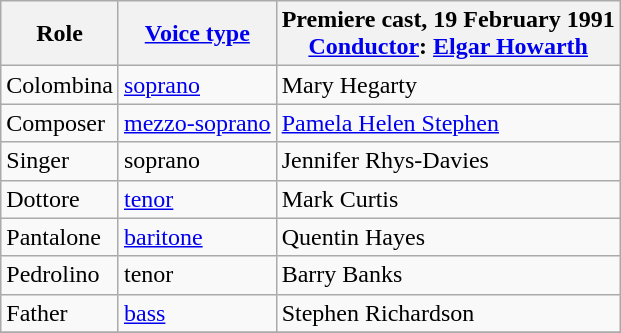<table class="wikitable">
<tr>
<th>Role</th>
<th><a href='#'>Voice type</a></th>
<th>Premiere cast, 19 February 1991<br><a href='#'>Conductor</a>: <a href='#'>Elgar Howarth</a></th>
</tr>
<tr>
<td>Colombina</td>
<td><a href='#'>soprano</a></td>
<td>Mary Hegarty</td>
</tr>
<tr>
<td>Composer</td>
<td><a href='#'>mezzo-soprano</a></td>
<td><a href='#'>Pamela Helen Stephen</a></td>
</tr>
<tr>
<td>Singer</td>
<td>soprano</td>
<td>Jennifer Rhys-Davies</td>
</tr>
<tr>
<td>Dottore</td>
<td><a href='#'>tenor</a></td>
<td>Mark Curtis</td>
</tr>
<tr>
<td>Pantalone</td>
<td><a href='#'>baritone</a></td>
<td>Quentin Hayes</td>
</tr>
<tr>
<td>Pedrolino</td>
<td>tenor</td>
<td>Barry Banks</td>
</tr>
<tr>
<td>Father</td>
<td><a href='#'>bass</a></td>
<td>Stephen Richardson</td>
</tr>
<tr>
</tr>
</table>
